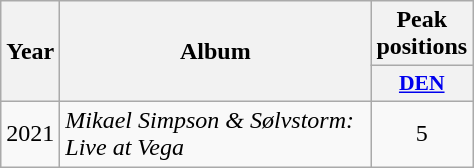<table class="wikitable">
<tr>
<th align="center" rowspan="2" width="10">Year</th>
<th align="center" rowspan="2" width="200">Album</th>
<th align="center" colspan="1" width="20">Peak positions</th>
</tr>
<tr>
<th scope="col" style="width:3em;font-size:90%;"><a href='#'>DEN</a><br></th>
</tr>
<tr>
<td style="text-align:center;">2021</td>
<td><em>Mikael Simpson & Sølvstorm: Live at Vega</em><br></td>
<td style="text-align:center;">5<br></td>
</tr>
</table>
